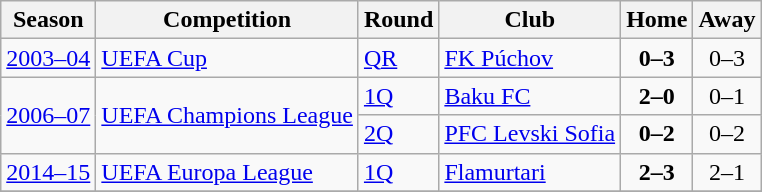<table class="wikitable">
<tr>
<th>Season</th>
<th>Competition</th>
<th>Round</th>
<th>Club</th>
<th>Home</th>
<th>Away</th>
</tr>
<tr>
<td><a href='#'>2003–04</a></td>
<td><a href='#'>UEFA Cup</a></td>
<td><a href='#'>QR</a></td>
<td> <a href='#'>FK Púchov</a></td>
<td style="text-align: center;"><strong>0–3</strong></td>
<td style="text-align: center;">0–3</td>
</tr>
<tr>
<td rowspan="2"><a href='#'>2006–07</a></td>
<td rowspan="2"><a href='#'>UEFA Champions League</a></td>
<td><a href='#'>1Q</a></td>
<td> <a href='#'>Baku FC</a></td>
<td style="text-align: center;"><strong>2–0</strong></td>
<td style="text-align: center;">0–1</td>
</tr>
<tr>
<td><a href='#'>2Q</a></td>
<td> <a href='#'>PFC Levski Sofia</a></td>
<td style="text-align: center;"><strong>0–2</strong></td>
<td style="text-align: center;">0–2</td>
</tr>
<tr>
<td rowspan="1"><a href='#'>2014–15</a></td>
<td rowspan="1"><a href='#'>UEFA Europa League</a></td>
<td><a href='#'>1Q</a></td>
<td> <a href='#'>Flamurtari</a></td>
<td style="text-align: center;"><strong>2–3</strong></td>
<td style="text-align: center;">2–1</td>
</tr>
<tr>
</tr>
</table>
